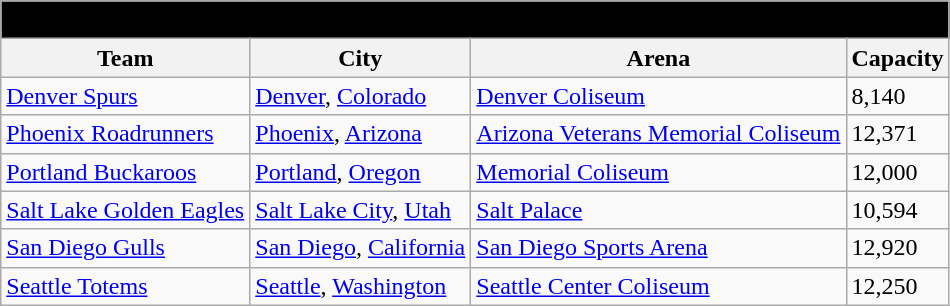<table class="wikitable" style="width:auto">
<tr>
<td bgcolor="#000000" align="center" colspan="6"><strong><span>1972–73 Western Hockey League</span></strong></td>
</tr>
<tr>
<th>Team</th>
<th>City</th>
<th>Arena</th>
<th>Capacity</th>
</tr>
<tr>
<td><a href='#'>Denver Spurs</a></td>
<td><a href='#'>Denver</a>, <a href='#'>Colorado</a></td>
<td><a href='#'>Denver Coliseum</a></td>
<td>8,140</td>
</tr>
<tr>
<td><a href='#'>Phoenix Roadrunners</a></td>
<td><a href='#'>Phoenix</a>, <a href='#'>Arizona</a></td>
<td><a href='#'>Arizona Veterans Memorial Coliseum</a></td>
<td>12,371</td>
</tr>
<tr>
<td><a href='#'>Portland Buckaroos</a></td>
<td><a href='#'>Portland</a>, <a href='#'>Oregon</a></td>
<td><a href='#'>Memorial Coliseum</a></td>
<td>12,000</td>
</tr>
<tr>
<td><a href='#'>Salt Lake Golden Eagles</a></td>
<td><a href='#'>Salt Lake City</a>, <a href='#'>Utah</a></td>
<td><a href='#'>Salt Palace</a></td>
<td>10,594</td>
</tr>
<tr>
<td><a href='#'>San Diego Gulls</a></td>
<td><a href='#'>San Diego</a>, <a href='#'>California</a></td>
<td><a href='#'>San Diego Sports Arena</a></td>
<td>12,920</td>
</tr>
<tr>
<td><a href='#'>Seattle Totems</a></td>
<td><a href='#'>Seattle</a>, <a href='#'>Washington</a></td>
<td><a href='#'>Seattle Center Coliseum</a></td>
<td>12,250</td>
</tr>
</table>
